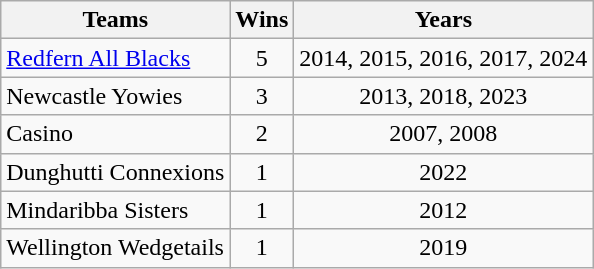<table class="wikitable sortable" style="text-align: center">
<tr>
<th>Teams</th>
<th>Wins</th>
<th>Years</th>
</tr>
<tr>
<td style="text-align:left;"><a href='#'>Redfern All Blacks</a></td>
<td>5</td>
<td>2014, 2015, 2016, 2017, 2024</td>
</tr>
<tr>
<td style="text-align:left;">Newcastle Yowies</td>
<td>3</td>
<td>2013, 2018, 2023</td>
</tr>
<tr>
<td style="text-align:left;">Casino</td>
<td>2</td>
<td>2007, 2008</td>
</tr>
<tr>
<td style="text-align:left;">Dunghutti Connexions</td>
<td>1</td>
<td>2022</td>
</tr>
<tr>
<td style="text-align:left;">Mindaribba Sisters</td>
<td>1</td>
<td>2012</td>
</tr>
<tr>
<td style="text-align:left;">Wellington Wedgetails</td>
<td>1</td>
<td>2019</td>
</tr>
</table>
